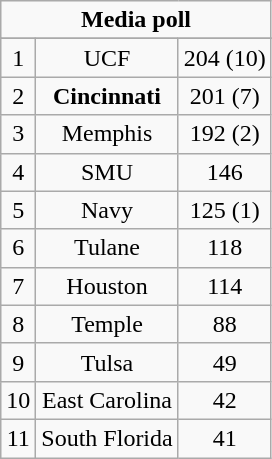<table class="wikitable">
<tr align="center">
<td align="center" Colspan="3"><strong>Media poll</strong></td>
</tr>
<tr align="center">
</tr>
<tr align="center">
<td>1</td>
<td>UCF</td>
<td>204 (10)</td>
</tr>
<tr align="center">
<td>2</td>
<td><strong>Cincinnati</strong></td>
<td>201 (7)</td>
</tr>
<tr align="center">
<td>3</td>
<td>Memphis</td>
<td>192 (2)</td>
</tr>
<tr align="center">
<td>4</td>
<td>SMU</td>
<td>146</td>
</tr>
<tr align="center">
<td>5</td>
<td>Navy</td>
<td>125 (1)</td>
</tr>
<tr align="center">
<td>6</td>
<td>Tulane</td>
<td>118</td>
</tr>
<tr align="center">
<td>7</td>
<td>Houston</td>
<td>114</td>
</tr>
<tr align="center">
<td>8</td>
<td>Temple</td>
<td>88</td>
</tr>
<tr align="center">
<td>9</td>
<td>Tulsa</td>
<td>49</td>
</tr>
<tr align="center">
<td>10</td>
<td>East Carolina</td>
<td>42</td>
</tr>
<tr align="center">
<td>11</td>
<td>South Florida</td>
<td>41</td>
</tr>
</table>
